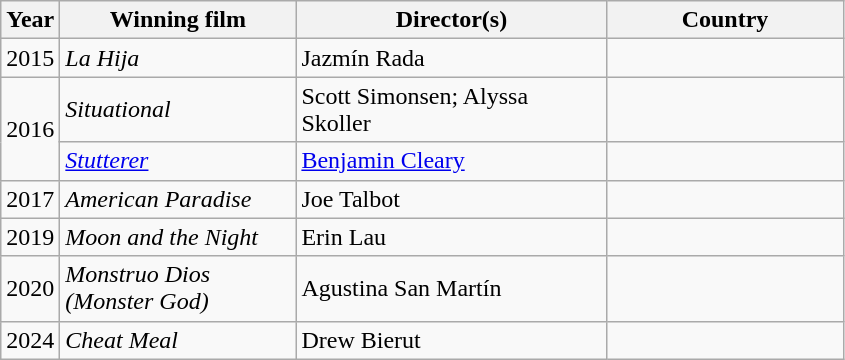<table class="wikitable">
<tr>
<th width="30px">Year</th>
<th width="150px">Winning film</th>
<th width="200px">Director(s)</th>
<th width="150px">Country</th>
</tr>
<tr>
<td>2015</td>
<td><em>La Hija</em></td>
<td>Jazmín Rada</td>
<td></td>
</tr>
<tr>
<td rowspan=2>2016</td>
<td><em>Situational</em></td>
<td>Scott Simonsen; Alyssa Skoller</td>
<td></td>
</tr>
<tr>
<td><em><a href='#'>Stutterer</a></em></td>
<td><a href='#'>Benjamin Cleary</a></td>
<td></td>
</tr>
<tr>
<td>2017</td>
<td><em>American Paradise</em></td>
<td>Joe Talbot</td>
<td></td>
</tr>
<tr>
<td>2019</td>
<td><em>Moon and the Night</em></td>
<td>Erin Lau</td>
<td></td>
</tr>
<tr>
<td>2020</td>
<td><em>Monstruo Dios<br>(Monster God)</em></td>
<td>Agustina San Martín</td>
<td></td>
</tr>
<tr>
<td>2024</td>
<td><em>Cheat Meal</em></td>
<td>Drew Bierut</td>
<td></td>
</tr>
</table>
